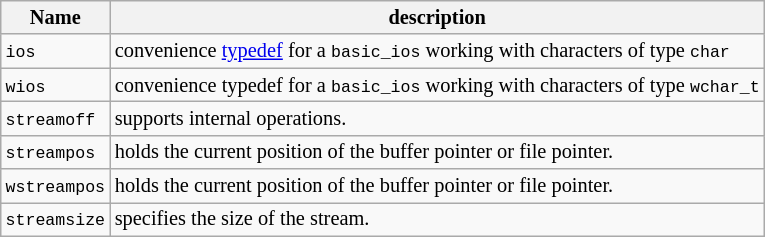<table class="wikitable" style="font-size:0.85em">
<tr>
<th>Name</th>
<th>description</th>
</tr>
<tr>
<td><code>ios</code></td>
<td>convenience <a href='#'>typedef</a> for a <code>basic_ios</code> working with characters of type <code>char</code></td>
</tr>
<tr>
<td><code>wios</code></td>
<td>convenience typedef for a <code>basic_ios</code> working with characters of type <code>wchar_t</code></td>
</tr>
<tr>
<td><code>streamoff</code></td>
<td>supports internal operations.</td>
</tr>
<tr>
<td><code>streampos</code></td>
<td>holds the current position of the buffer pointer or file pointer.</td>
</tr>
<tr>
<td><code>wstreampos</code></td>
<td>holds the current position of the buffer pointer or file pointer.</td>
</tr>
<tr>
<td><code>streamsize</code></td>
<td>specifies the size of the stream.</td>
</tr>
</table>
